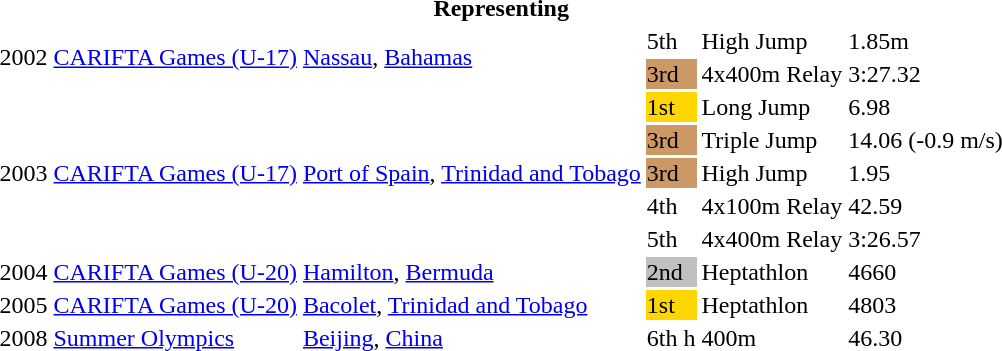<table>
<tr>
<th colspan="6">Representing </th>
</tr>
<tr>
<td rowspan = "2">2002</td>
<td rowspan = "2"><a href='#'>CARIFTA Games (U-17)</a></td>
<td rowspan = "2"><a href='#'>Nassau</a>, <a href='#'>Bahamas</a></td>
<td>5th</td>
<td>High Jump</td>
<td>1.85m</td>
</tr>
<tr>
<td bgcolor=cc9966>3rd</td>
<td>4x400m Relay</td>
<td>3:27.32</td>
</tr>
<tr>
<td rowspan = "5">2003</td>
<td rowspan = "5"><a href='#'>CARIFTA Games (U-17)</a></td>
<td rowspan = "5"><a href='#'>Port of Spain</a>, <a href='#'>Trinidad and Tobago</a></td>
<td bgcolor=gold>1st</td>
<td>Long Jump</td>
<td>6.98 </td>
</tr>
<tr>
<td bgcolor=cc9966>3rd</td>
<td>Triple Jump</td>
<td>14.06 (-0.9 m/s)</td>
</tr>
<tr>
<td bgcolor=cc9966>3rd</td>
<td>High Jump</td>
<td>1.95</td>
</tr>
<tr>
<td>4th</td>
<td>4x100m Relay</td>
<td>42.59 </td>
</tr>
<tr>
<td>5th</td>
<td>4x400m Relay</td>
<td>3:26.57</td>
</tr>
<tr>
<td>2004</td>
<td><a href='#'>CARIFTA Games (U-20)</a></td>
<td><a href='#'>Hamilton</a>, <a href='#'>Bermuda</a></td>
<td bgcolor=silver>2nd</td>
<td>Heptathlon</td>
<td>4660</td>
</tr>
<tr>
<td>2005</td>
<td><a href='#'>CARIFTA Games (U-20)</a></td>
<td><a href='#'>Bacolet</a>, <a href='#'>Trinidad and Tobago</a></td>
<td bgcolor=gold>1st</td>
<td>Heptathlon</td>
<td>4803</td>
</tr>
<tr>
<td>2008</td>
<td><a href='#'>Summer Olympics</a></td>
<td><a href='#'>Beijing</a>, <a href='#'>China</a></td>
<td>6th h</td>
<td>400m</td>
<td>46.30</td>
</tr>
<tr>
</tr>
</table>
